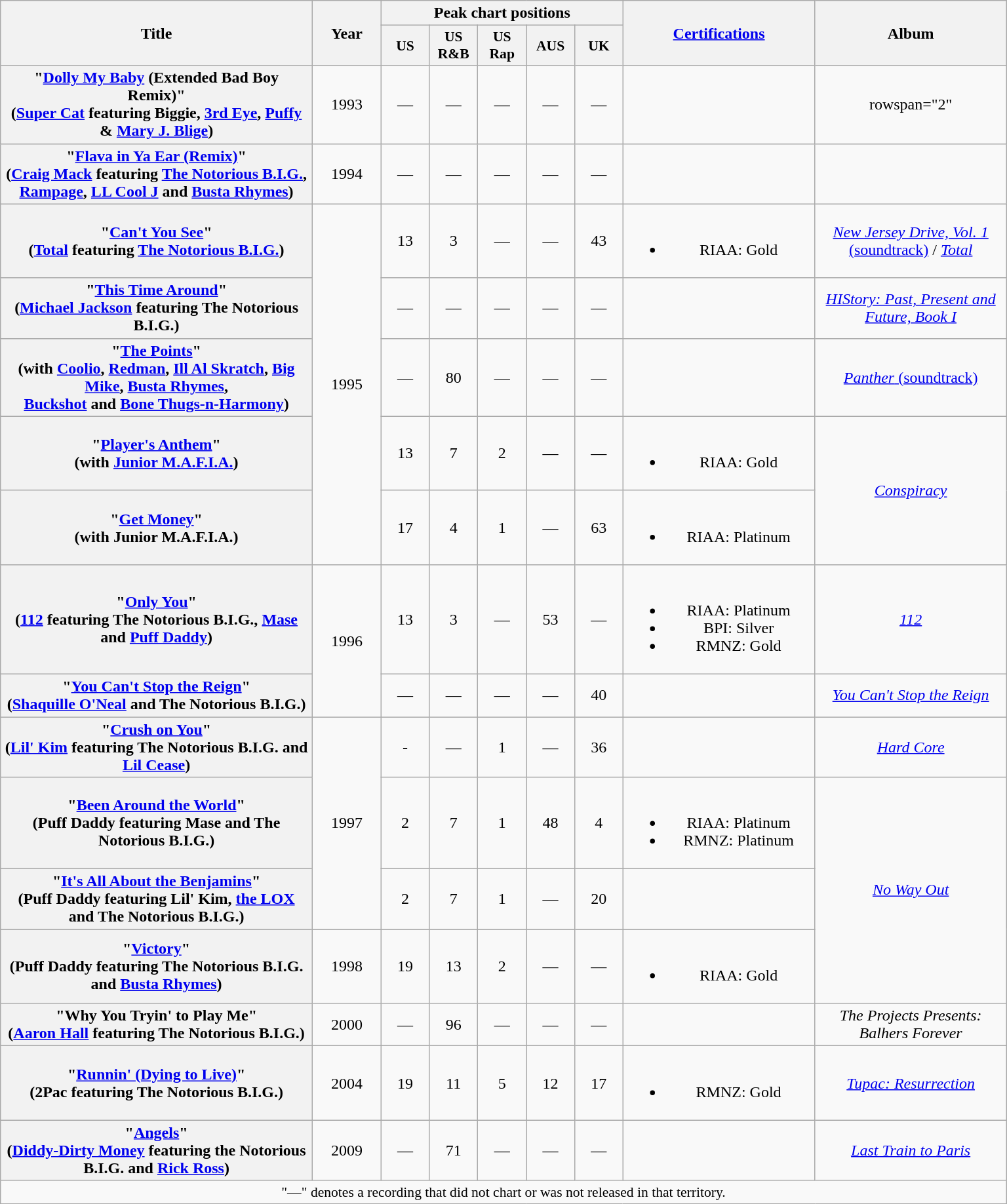<table class="wikitable plainrowheaders" style="text-align:center;width:64em;" border="1">
<tr>
<th scope="col" rowspan="2" style="width:20em;">Title</th>
<th scope="col" rowspan="2" style="width:4em;">Year</th>
<th scope="col" colspan="5" style="width:8em;">Peak chart positions</th>
<th scope="col" rowspan="2" style="width:12em;"><a href='#'>Certifications</a></th>
<th scope="col" rowspan="2" style="width:12em;">Album</th>
</tr>
<tr>
<th scope="col" style="width:3em;font-size:90%;">US<br></th>
<th scope="col" style="width:3em;font-size:90%;">US R&B<br></th>
<th scope="col" style="width:3em;font-size:90%;">US Rap<br></th>
<th scope="col" style="width:3em;font-size:90%;">AUS<br></th>
<th scope="col" style="width:3em;font-size:90%;">UK<br></th>
</tr>
<tr>
<th scope="row">"<a href='#'>Dolly My Baby</a> (Extended Bad Boy Remix)"<br><span>(<a href='#'>Super Cat</a> featuring Biggie, <a href='#'>3rd Eye</a>, <a href='#'>Puffy</a> & <a href='#'>Mary J. Blige</a>)</span></th>
<td>1993</td>
<td>—</td>
<td>—</td>
<td>—</td>
<td>—</td>
<td>—</td>
<td></td>
<td>rowspan="2" </td>
</tr>
<tr>
<th scope="row">"<a href='#'>Flava in Ya Ear (Remix)</a>"<br><span>(<a href='#'>Craig Mack</a> featuring <a href='#'>The Notorious B.I.G.</a>, <a href='#'>Rampage</a>, <a href='#'>LL Cool J</a> and <a href='#'>Busta Rhymes</a>)</span></th>
<td>1994</td>
<td>—</td>
<td>—</td>
<td>—</td>
<td>—</td>
<td>—</td>
<td></td>
</tr>
<tr>
<th scope="row">"<a href='#'>Can't You See</a>"<br><span>(<a href='#'>Total</a> featuring <a href='#'>The Notorious B.I.G.</a>)</span></th>
<td rowspan="5">1995</td>
<td>13</td>
<td>3</td>
<td>—</td>
<td>—</td>
<td>43</td>
<td><br><ul><li>RIAA: Gold</li></ul></td>
<td><a href='#'><em>New Jersey Drive, Vol. 1</em> (soundtrack)</a> / <em><a href='#'>Total</a></em></td>
</tr>
<tr>
<th scope="row">"<a href='#'>This Time Around</a>"<br><span>(<a href='#'>Michael Jackson</a> featuring The Notorious B.I.G.)</span></th>
<td>—</td>
<td>—</td>
<td>—</td>
<td>—</td>
<td>—</td>
<td></td>
<td><em><a href='#'>HIStory: Past, Present and Future, Book I</a></em></td>
</tr>
<tr>
<th scope="row">"<a href='#'>The Points</a>"<br><span>(with <a href='#'>Coolio</a>, <a href='#'>Redman</a>, <a href='#'>Ill Al Skratch</a>, <a href='#'>Big Mike</a>, <a href='#'>Busta Rhymes</a>,<br><a href='#'>Buckshot</a> and <a href='#'>Bone Thugs-n-Harmony</a>)</span></th>
<td>—</td>
<td>80</td>
<td>—</td>
<td>—</td>
<td>—</td>
<td></td>
<td><a href='#'><em>Panther</em> (soundtrack)</a></td>
</tr>
<tr>
<th scope="row">"<a href='#'>Player's Anthem</a>"<br><span>(with <a href='#'>Junior M.A.F.I.A.</a>)</span></th>
<td>13</td>
<td>7</td>
<td>2</td>
<td>—</td>
<td>—</td>
<td><br><ul><li>RIAA: Gold</li></ul></td>
<td rowspan="2"><em><a href='#'>Conspiracy</a></em></td>
</tr>
<tr>
<th scope="row">"<a href='#'>Get Money</a>"<br><span>(with Junior M.A.F.I.A.)</span></th>
<td>17</td>
<td>4</td>
<td>1</td>
<td>—</td>
<td>63</td>
<td><br><ul><li>RIAA: Platinum</li></ul></td>
</tr>
<tr>
<th scope="row">"<a href='#'>Only You</a>"<br><span>(<a href='#'>112</a> featuring The Notorious B.I.G., <a href='#'>Mase</a> and <a href='#'>Puff Daddy</a>)</span></th>
<td rowspan="2">1996</td>
<td>13</td>
<td>3</td>
<td>—</td>
<td>53</td>
<td>—</td>
<td><br><ul><li>RIAA: Platinum</li><li>BPI: Silver</li><li>RMNZ: Gold</li></ul></td>
<td><em><a href='#'>112</a></em></td>
</tr>
<tr>
<th scope="row">"<a href='#'>You Can't Stop the Reign</a>"<br><span>(<a href='#'>Shaquille O'Neal</a> and The Notorious B.I.G.)</span></th>
<td>—</td>
<td>—</td>
<td>—</td>
<td>—</td>
<td>40</td>
<td></td>
<td><em><a href='#'>You Can't Stop the Reign</a></em></td>
</tr>
<tr>
<th scope="row">"<a href='#'>Crush on You</a>"<br><span>(<a href='#'>Lil' Kim</a> featuring The Notorious B.I.G. and <a href='#'>Lil Cease</a>)</span></th>
<td rowspan="3">1997</td>
<td>-</td>
<td>—</td>
<td>1</td>
<td>—</td>
<td>36</td>
<td></td>
<td><a href='#'><em>Hard Core</em></a></td>
</tr>
<tr>
<th scope="row">"<a href='#'>Been Around the World</a>"<br><span>(Puff Daddy featuring Mase and The Notorious B.I.G.)</span></th>
<td>2</td>
<td>7</td>
<td>1</td>
<td>48</td>
<td>4</td>
<td><br><ul><li>RIAA: Platinum</li><li>RMNZ: Platinum</li></ul></td>
<td rowspan="3"><em><a href='#'>No Way Out</a></em></td>
</tr>
<tr>
<th scope="row">"<a href='#'>It's All About the Benjamins</a>"<br><span>(Puff Daddy featuring Lil' Kim, <a href='#'>the LOX</a> and The Notorious B.I.G.)</span></th>
<td>2</td>
<td>7</td>
<td>1</td>
<td>—</td>
<td>20</td>
<td></td>
</tr>
<tr>
<th scope="row">"<a href='#'>Victory</a>"<br><span>(Puff Daddy featuring The Notorious B.I.G. and <a href='#'>Busta Rhymes</a>)</span></th>
<td>1998</td>
<td>19</td>
<td>13</td>
<td>2</td>
<td>—</td>
<td>—</td>
<td><br><ul><li>RIAA: Gold</li></ul></td>
</tr>
<tr>
<th scope="row">"Why You Tryin' to Play Me"<br><span>(<a href='#'>Aaron Hall</a> featuring The Notorious B.I.G.)</span></th>
<td>2000</td>
<td>—</td>
<td>96</td>
<td>—</td>
<td>—</td>
<td>—</td>
<td></td>
<td><em>The Projects Presents: Balhers Forever</em></td>
</tr>
<tr>
<th scope="row">"<a href='#'>Runnin' (Dying to Live)</a>"<br><span>(2Pac featuring The Notorious B.I.G.)</span></th>
<td>2004</td>
<td>19</td>
<td>11</td>
<td>5</td>
<td>12</td>
<td>17</td>
<td><br><ul><li>RMNZ: Gold</li></ul></td>
<td><em><a href='#'>Tupac: Resurrection</a></em></td>
</tr>
<tr>
<th scope="row">"<a href='#'>Angels</a>"<br><span>(<a href='#'>Diddy-Dirty Money</a> featuring the Notorious B.I.G. and <a href='#'>Rick Ross</a>)</span></th>
<td>2009</td>
<td>—</td>
<td>71</td>
<td>—</td>
<td>—</td>
<td>—</td>
<td></td>
<td><em><a href='#'>Last Train to Paris</a></em></td>
</tr>
<tr>
<td colspan="15" style="font-size:90%">"—" denotes a recording that did not chart or was not released in that territory.</td>
</tr>
</table>
